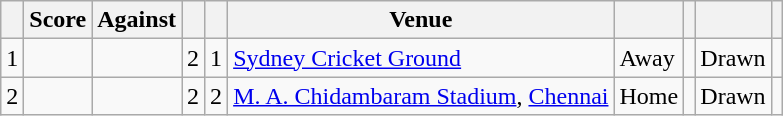<table class="wikitable sortable">
<tr>
<th></th>
<th>Score</th>
<th>Against</th>
<th><a href='#'></a></th>
<th><a href='#'></a></th>
<th>Venue</th>
<th></th>
<th></th>
<th></th>
<th scope="col" class="unsortable"></th>
</tr>
<tr>
<td>1</td>
<td></td>
<td></td>
<td>2</td>
<td>1</td>
<td><a href='#'>Sydney Cricket Ground</a></td>
<td>Away</td>
<td></td>
<td>Drawn</td>
<td></td>
</tr>
<tr>
<td>2</td>
<td></td>
<td></td>
<td>2</td>
<td>2</td>
<td><a href='#'>M. A. Chidambaram Stadium</a>, <a href='#'>Chennai</a></td>
<td>Home</td>
<td></td>
<td>Drawn</td>
<td></td>
</tr>
</table>
